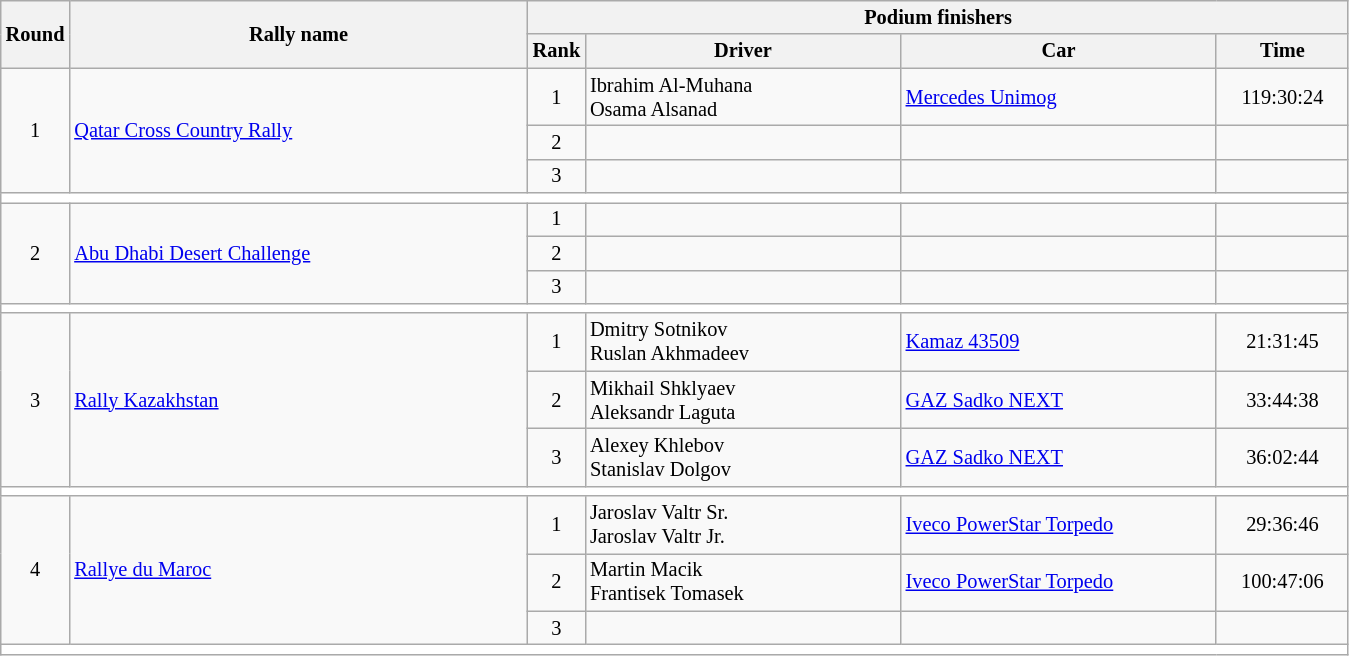<table class="wikitable" style="font-size:85%;">
<tr>
<th rowspan=2>Round</th>
<th style="width:22em" rowspan=2>Rally name</th>
<th colspan=4>Podium finishers</th>
</tr>
<tr>
<th>Rank</th>
<th style="width:15em">Driver</th>
<th style="width:15em">Car</th>
<th style="width:6em">Time</th>
</tr>
<tr>
<td rowspan=3 align=center>1</td>
<td rowspan=3> <a href='#'>Qatar Cross Country Rally</a></td>
<td align=center>1</td>
<td> Ibrahim Al-Muhana <br> Osama Alsanad</td>
<td><a href='#'>Mercedes Unimog</a></td>
<td align=center>119:30:24</td>
</tr>
<tr>
<td align=center>2</td>
<td> <br></td>
<td></td>
<td align=center></td>
</tr>
<tr>
<td align=center>3</td>
<td> <br></td>
<td></td>
<td align=center></td>
</tr>
<tr style="background:white;">
<td colspan=6></td>
</tr>
<tr>
<td rowspan=3 align=center>2</td>
<td rowspan=3> <a href='#'>Abu Dhabi Desert Challenge</a></td>
<td align=center>1</td>
<td>  <br></td>
<td></td>
<td align=center></td>
</tr>
<tr>
<td align=center>2</td>
<td>  <br></td>
<td></td>
<td align=center></td>
</tr>
<tr>
<td align=center>3</td>
<td> <br></td>
<td></td>
<td align=center></td>
</tr>
<tr style="background:white;">
<td colspan=6></td>
</tr>
<tr>
<td rowspan=3 align=center>3</td>
<td rowspan=3> <a href='#'>Rally Kazakhstan</a></td>
<td align=center>1</td>
<td> Dmitry Sotnikov <br> Ruslan Akhmadeev</td>
<td><a href='#'>Kamaz 43509</a></td>
<td align=center>21:31:45</td>
</tr>
<tr>
<td align=center>2</td>
<td> Mikhail Shklyaev <br> Aleksandr Laguta</td>
<td><a href='#'>GAZ Sadko NEXT</a></td>
<td align=center>33:44:38</td>
</tr>
<tr>
<td align=center>3</td>
<td> Alexey Khlebov <br> Stanislav Dolgov</td>
<td><a href='#'>GAZ Sadko NEXT</a></td>
<td align=center>36:02:44</td>
</tr>
<tr style="background:white;">
<td colspan=6></td>
</tr>
<tr>
<td rowspan=3 align=center>4</td>
<td rowspan=3> <a href='#'>Rallye du Maroc</a></td>
<td align=center>1</td>
<td> Jaroslav Valtr Sr. <br> Jaroslav Valtr Jr.</td>
<td><a href='#'>Iveco PowerStar Torpedo</a></td>
<td align=center>29:36:46</td>
</tr>
<tr>
<td align=center>2</td>
<td> Martin Macik <br> Frantisek Tomasek</td>
<td><a href='#'>Iveco PowerStar Torpedo</a></td>
<td align=center>100:47:06</td>
</tr>
<tr>
<td align=center>3</td>
<td>  <br></td>
<td></td>
<td align=center></td>
</tr>
<tr style="background:white;">
<td colspan=6></td>
</tr>
</table>
